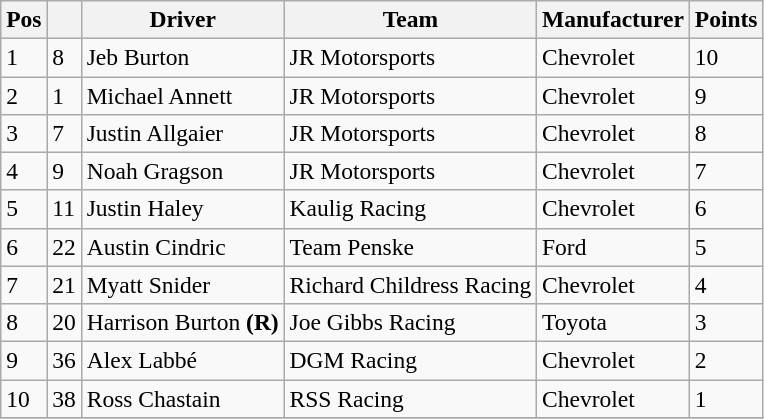<table class="wikitable" style="font-size:98%">
<tr>
<th>Pos</th>
<th></th>
<th>Driver</th>
<th>Team</th>
<th>Manufacturer</th>
<th>Points</th>
</tr>
<tr>
<td>1</td>
<td>8</td>
<td>Jeb Burton</td>
<td>JR Motorsports</td>
<td>Chevrolet</td>
<td>10</td>
</tr>
<tr>
<td>2</td>
<td>1</td>
<td>Michael Annett</td>
<td>JR Motorsports</td>
<td>Chevrolet</td>
<td>9</td>
</tr>
<tr>
<td>3</td>
<td>7</td>
<td>Justin Allgaier</td>
<td>JR Motorsports</td>
<td>Chevrolet</td>
<td>8</td>
</tr>
<tr>
<td>4</td>
<td>9</td>
<td>Noah Gragson</td>
<td>JR Motorsports</td>
<td>Chevrolet</td>
<td>7</td>
</tr>
<tr>
<td>5</td>
<td>11</td>
<td>Justin Haley</td>
<td>Kaulig Racing</td>
<td>Chevrolet</td>
<td>6</td>
</tr>
<tr>
<td>6</td>
<td>22</td>
<td>Austin Cindric</td>
<td>Team Penske</td>
<td>Ford</td>
<td>5</td>
</tr>
<tr>
<td>7</td>
<td>21</td>
<td>Myatt Snider</td>
<td>Richard Childress Racing</td>
<td>Chevrolet</td>
<td>4</td>
</tr>
<tr>
<td>8</td>
<td>20</td>
<td>Harrison Burton <strong>(R)</strong></td>
<td>Joe Gibbs Racing</td>
<td>Toyota</td>
<td>3</td>
</tr>
<tr>
<td>9</td>
<td>36</td>
<td>Alex Labbé</td>
<td>DGM Racing</td>
<td>Chevrolet</td>
<td>2</td>
</tr>
<tr>
<td>10</td>
<td>38</td>
<td>Ross Chastain</td>
<td>RSS Racing</td>
<td>Chevrolet</td>
<td>1</td>
</tr>
<tr>
</tr>
</table>
